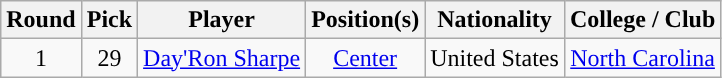<table class="wikitable sortable sortable">
<tr>
<th>Round</th>
<th>Pick</th>
<th>Player</th>
<th>Position(s)</th>
<th>Nationality</th>
<th>College / Club</th>
</tr>
<tr style="text-align: center">
<td>1</td>
<td>29</td>
<td><a href='#'>Day'Ron Sharpe</a></td>
<td><a href='#'>Center</a></td>
<td> United States</td>
<td><a href='#'>North Carolina</a></td>
</tr>
</table>
